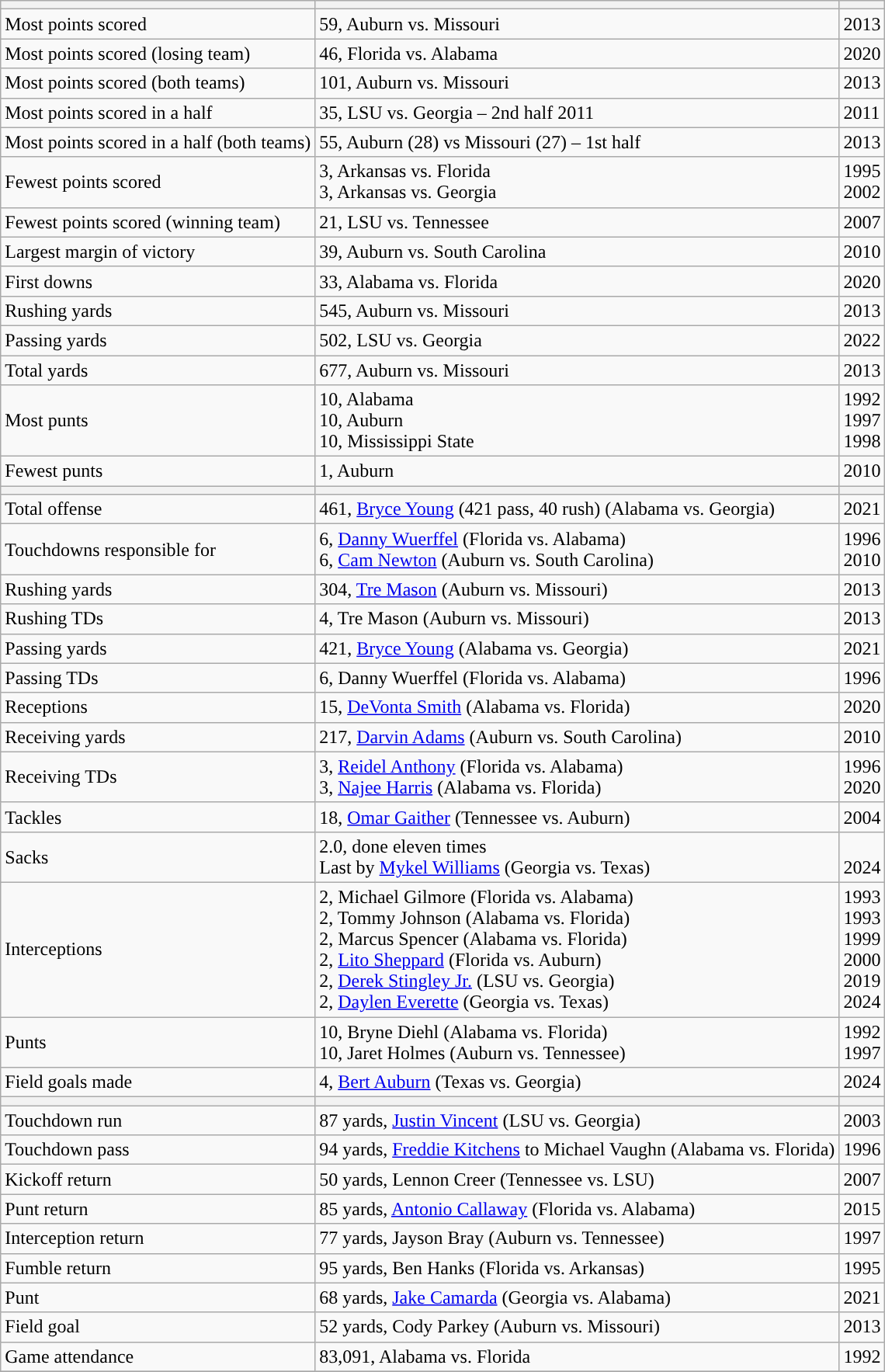<table class="wikitable">
<tr>
<th></th>
<th></th>
<th></th>
</tr>
<tr>
<td>Most points scored</td>
<td>59, Auburn vs. Missouri</td>
<td>2013</td>
</tr>
<tr>
<td>Most points scored (losing team)</td>
<td>46, Florida vs. Alabama</td>
<td>2020</td>
</tr>
<tr>
<td>Most points scored (both teams)</td>
<td>101, Auburn vs. Missouri</td>
<td>2013</td>
</tr>
<tr>
<td>Most points scored in a half</td>
<td>35, LSU vs. Georgia – 2nd half 2011</td>
<td>2011</td>
</tr>
<tr>
<td>Most points scored in a half (both teams)</td>
<td>55, Auburn (28) vs Missouri (27) – 1st half</td>
<td>2013</td>
</tr>
<tr>
<td>Fewest points scored</td>
<td>3, Arkansas vs. Florida <br> 3, Arkansas vs. Georgia</td>
<td>1995 <br> 2002</td>
</tr>
<tr>
<td>Fewest points scored (winning team)</td>
<td>21, LSU vs. Tennessee</td>
<td>2007</td>
</tr>
<tr>
<td>Largest margin of victory</td>
<td>39, Auburn vs. South Carolina</td>
<td>2010</td>
</tr>
<tr>
<td>First downs</td>
<td>33, Alabama vs. Florida</td>
<td>2020</td>
</tr>
<tr>
<td>Rushing yards</td>
<td>545, Auburn vs. Missouri</td>
<td>2013</td>
</tr>
<tr>
<td>Passing yards</td>
<td>502, LSU vs. Georgia</td>
<td>2022</td>
</tr>
<tr>
<td>Total yards</td>
<td>677, Auburn vs. Missouri</td>
<td>2013</td>
</tr>
<tr>
<td>Most punts</td>
<td>10, Alabama<br> 10, Auburn <br>10, Mississippi State</td>
<td>1992 <br> 1997 <br> 1998</td>
</tr>
<tr>
<td>Fewest punts</td>
<td>1, Auburn</td>
<td>2010</td>
</tr>
<tr>
<th></th>
<th></th>
<th></th>
</tr>
<tr>
<td>Total offense</td>
<td>461, <a href='#'>Bryce Young</a> (421 pass, 40 rush) (Alabama vs. Georgia)</td>
<td>2021</td>
</tr>
<tr>
<td>Touchdowns responsible for</td>
<td>6, <a href='#'>Danny Wuerffel</a> (Florida vs. Alabama) <br> 6, <a href='#'>Cam Newton</a> (Auburn vs. South Carolina)</td>
<td>1996 <br> 2010</td>
</tr>
<tr>
<td>Rushing yards</td>
<td>304, <a href='#'>Tre Mason</a> (Auburn vs. Missouri)</td>
<td>2013</td>
</tr>
<tr>
<td>Rushing TDs</td>
<td>4, Tre Mason (Auburn vs. Missouri)</td>
<td>2013</td>
</tr>
<tr>
<td>Passing yards</td>
<td>421, <a href='#'>Bryce Young</a> (Alabama vs. Georgia)</td>
<td>2021</td>
</tr>
<tr>
<td>Passing TDs</td>
<td>6, Danny Wuerffel (Florida vs. Alabama)</td>
<td>1996</td>
</tr>
<tr>
<td>Receptions</td>
<td>15, <a href='#'>DeVonta Smith</a> (Alabama vs. Florida)</td>
<td>2020</td>
</tr>
<tr>
<td>Receiving yards</td>
<td>217, <a href='#'>Darvin Adams</a> (Auburn vs. South Carolina)</td>
<td>2010</td>
</tr>
<tr>
<td>Receiving TDs</td>
<td>3, <a href='#'>Reidel Anthony</a> (Florida vs. Alabama)<br> 3, <a href='#'>Najee Harris</a> (Alabama vs. Florida)</td>
<td>1996<br>2020</td>
</tr>
<tr>
<td>Tackles</td>
<td>18, <a href='#'>Omar Gaither</a> (Tennessee vs. Auburn)</td>
<td>2004</td>
</tr>
<tr>
<td>Sacks</td>
<td>2.0, done eleven times<br>Last by <a href='#'>Mykel Williams</a> (Georgia vs. Texas)</td>
<td><br>2024</td>
</tr>
<tr>
<td>Interceptions</td>
<td>2, Michael Gilmore (Florida vs. Alabama) <br> 2, Tommy Johnson (Alabama vs. Florida) <br> 2, Marcus Spencer (Alabama vs. Florida) <br> 2, <a href='#'>Lito Sheppard</a> (Florida vs. Auburn) <br> 2, <a href='#'>Derek Stingley Jr.</a> (LSU vs. Georgia)<br> 2, <a href='#'>Daylen Everette</a> (Georgia vs. Texas)</td>
<td>1993 <br> 1993 <br> 1999 <br> 2000 <br> 2019 <br> 2024</td>
</tr>
<tr>
<td>Punts</td>
<td>10, Bryne Diehl (Alabama vs. Florida) <br> 10, Jaret Holmes (Auburn vs. Tennessee)</td>
<td>1992 <br> 1997</td>
</tr>
<tr>
<td>Field goals made</td>
<td>4, <a href='#'>Bert Auburn</a> (Texas vs. Georgia)</td>
<td>2024</td>
</tr>
<tr>
<th></th>
<th></th>
<th></th>
</tr>
<tr>
<td>Touchdown run</td>
<td>87 yards, <a href='#'>Justin Vincent</a> (LSU vs. Georgia)</td>
<td>2003</td>
</tr>
<tr>
<td>Touchdown pass</td>
<td>94 yards, <a href='#'>Freddie Kitchens</a> to Michael Vaughn (Alabama vs. Florida)</td>
<td>1996</td>
</tr>
<tr>
<td>Kickoff return</td>
<td>50 yards, Lennon Creer (Tennessee vs. LSU)</td>
<td>2007</td>
</tr>
<tr>
<td>Punt return</td>
<td>85 yards, <a href='#'>Antonio Callaway</a> (Florida vs. Alabama)</td>
<td>2015</td>
</tr>
<tr>
<td>Interception return</td>
<td>77 yards, Jayson Bray (Auburn vs. Tennessee)</td>
<td>1997</td>
</tr>
<tr>
<td>Fumble return</td>
<td>95 yards, Ben Hanks (Florida vs. Arkansas)</td>
<td>1995</td>
</tr>
<tr>
<td>Punt</td>
<td>68 yards, <a href='#'>Jake Camarda</a> (Georgia vs. Alabama)</td>
<td>2021</td>
</tr>
<tr>
<td>Field goal</td>
<td>52 yards, Cody Parkey (Auburn vs. Missouri)</td>
<td>2013</td>
</tr>
<tr>
<td>Game attendance</td>
<td>83,091, Alabama vs. Florida</td>
<td>1992</td>
</tr>
<tr>
</tr>
</table>
